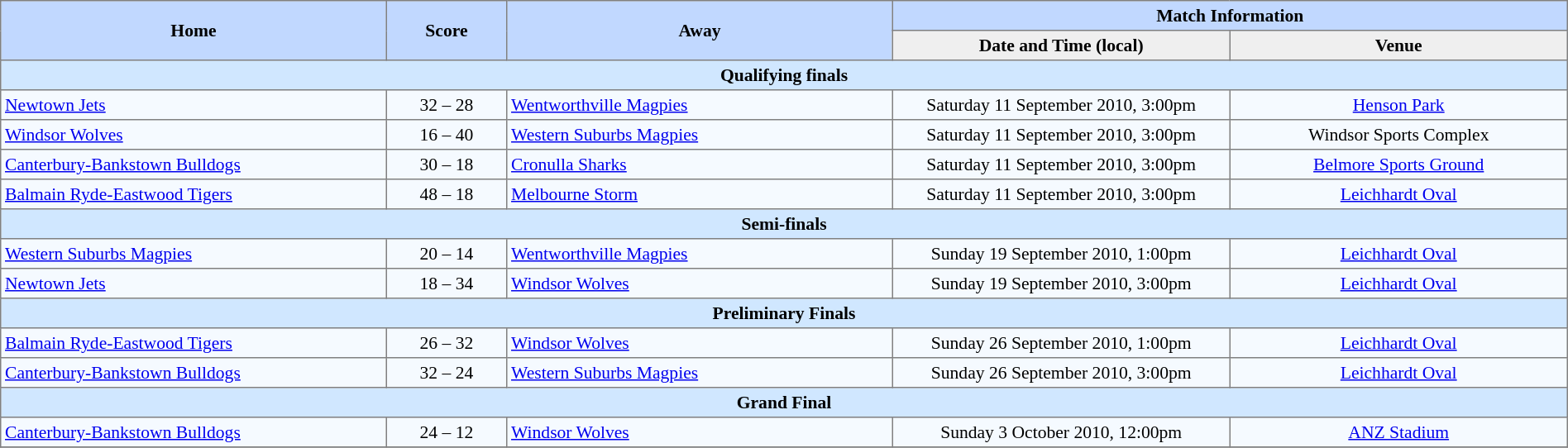<table border=1 style="border-collapse:collapse; font-size:90%; text-align:center;" cellpadding=3 cellspacing=0>
<tr bgcolor=#C1D8FF>
<th rowspan=2 width=16%>Home</th>
<th rowspan=2 width=5%>Score</th>
<th rowspan=2 width=16%>Away</th>
<th colspan=2>Match Information</th>
</tr>
<tr bgcolor=#EFEFEF>
<th width=14%>Date and Time (local)</th>
<th width=14%>Venue</th>
</tr>
<tr bgcolor="#D0E7FF">
<td colspan=7><strong>Qualifying finals</strong></td>
</tr>
<tr bgcolor=#F5FAFF>
<td align="left"> <a href='#'>Newtown Jets</a></td>
<td>32 – 28</td>
<td align="left"> <a href='#'>Wentworthville Magpies</a></td>
<td>Saturday 11 September 2010, 3:00pm</td>
<td><a href='#'>Henson Park</a></td>
</tr>
<tr bgcolor="#F5FAFF">
<td align="left"> <a href='#'>Windsor Wolves</a></td>
<td>16 – 40</td>
<td align="left"> <a href='#'>Western Suburbs Magpies</a></td>
<td>Saturday 11 September 2010, 3:00pm</td>
<td>Windsor Sports Complex</td>
</tr>
<tr bgcolor="#F5FAFF">
<td align="left"> <a href='#'>Canterbury-Bankstown Bulldogs</a></td>
<td>30 – 18</td>
<td align="left"> <a href='#'>Cronulla Sharks</a></td>
<td>Saturday 11 September 2010, 3:00pm</td>
<td><a href='#'>Belmore Sports Ground</a></td>
</tr>
<tr bgcolor="#F5FAFF">
<td align="left"> <a href='#'>Balmain Ryde-Eastwood Tigers</a></td>
<td>48 – 18</td>
<td align="left"> <a href='#'>Melbourne Storm</a></td>
<td>Saturday 11 September 2010, 3:00pm</td>
<td><a href='#'>Leichhardt Oval</a></td>
</tr>
<tr bgcolor="#D0E7FF">
<td colspan=7><strong>Semi-finals</strong></td>
</tr>
<tr bgcolor=#F5FAFF>
<td align="left"> <a href='#'>Western Suburbs Magpies</a></td>
<td>20 – 14</td>
<td align="left"> <a href='#'>Wentworthville Magpies</a></td>
<td>Sunday 19 September 2010, 1:00pm</td>
<td><a href='#'>Leichhardt Oval</a></td>
</tr>
<tr bgcolor="#F5FAFF">
<td align="left"> <a href='#'>Newtown Jets</a></td>
<td>18 – 34</td>
<td align="left"> <a href='#'>Windsor Wolves</a></td>
<td>Sunday 19 September 2010, 3:00pm</td>
<td><a href='#'>Leichhardt Oval</a></td>
</tr>
<tr bgcolor="#D0E7FF">
<td colspan=7><strong>Preliminary Finals</strong></td>
</tr>
<tr bgcolor=#F5FAFF>
<td align="left"> <a href='#'>Balmain Ryde-Eastwood Tigers</a></td>
<td>26 – 32</td>
<td align="left"> <a href='#'>Windsor Wolves</a></td>
<td>Sunday 26 September 2010, 1:00pm</td>
<td><a href='#'>Leichhardt Oval</a></td>
</tr>
<tr bgcolor="#F5FAFF">
<td align="left"> <a href='#'>Canterbury-Bankstown Bulldogs</a></td>
<td>32 – 24</td>
<td align="left"> <a href='#'>Western Suburbs Magpies</a></td>
<td>Sunday 26 September 2010, 3:00pm</td>
<td><a href='#'>Leichhardt Oval</a></td>
</tr>
<tr bgcolor="#D0E7FF">
<td colspan=7><strong>Grand Final</strong></td>
</tr>
<tr bgcolor="#F5FAFF">
<td align="left"> <a href='#'>Canterbury-Bankstown Bulldogs</a></td>
<td>24 – 12</td>
<td align="left"> <a href='#'>Windsor Wolves</a></td>
<td>Sunday 3 October 2010, 12:00pm</td>
<td><a href='#'>ANZ Stadium</a></td>
</tr>
<tr>
</tr>
</table>
